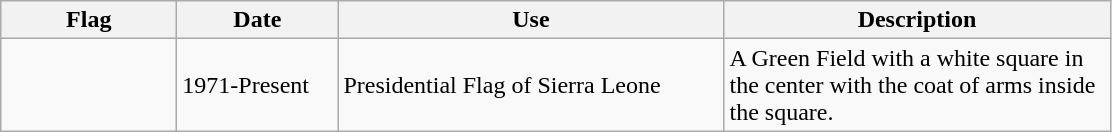<table class="wikitable">
<tr>
<th style="width:110px;">Flag</th>
<th style="width:100px;">Date</th>
<th style="width:250px;">Use</th>
<th style="width:250px;">Description</th>
</tr>
<tr>
<td></td>
<td>1971-Present</td>
<td>Presidential Flag of Sierra Leone</td>
<td>A Green Field with a white square in the center with the coat of arms inside the square.</td>
</tr>
</table>
